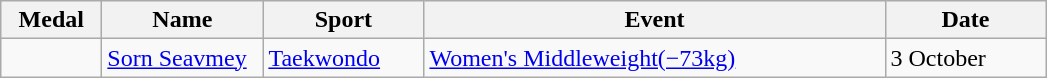<table class="wikitable sortable" style="font-size:100%">
<tr>
<th width="60">Medal</th>
<th width="100">Name</th>
<th width="100">Sport</th>
<th width="300">Event</th>
<th width="100">Date</th>
</tr>
<tr>
<td></td>
<td><a href='#'>Sorn Seavmey</a></td>
<td><a href='#'>Taekwondo</a></td>
<td><a href='#'>Women's Middleweight(−73kg)</a></td>
<td>3 October</td>
</tr>
</table>
